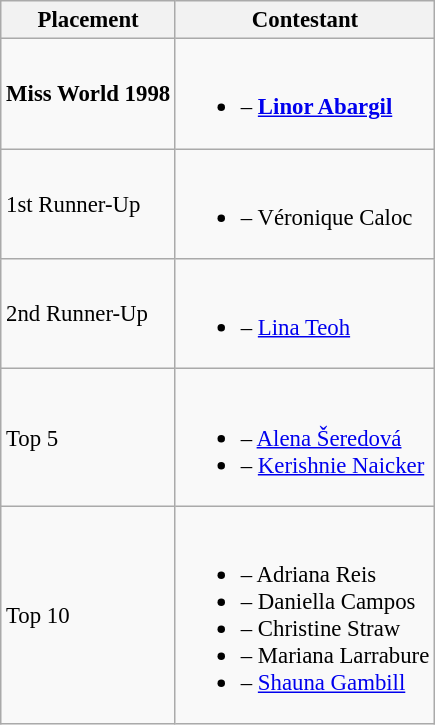<table class="wikitable sortable" style="font-size:95%;">
<tr>
<th>Placement</th>
<th>Contestant</th>
</tr>
<tr>
<td><strong>Miss World 1998</strong></td>
<td><br><ul><li><strong></strong> – <strong><a href='#'>Linor Abargil</a></strong></li></ul></td>
</tr>
<tr>
<td>1st Runner-Up</td>
<td><br><ul><li> – Véronique Caloc</li></ul></td>
</tr>
<tr>
<td>2nd Runner-Up</td>
<td><br><ul><li> – <a href='#'>Lina Teoh</a></li></ul></td>
</tr>
<tr>
<td>Top 5</td>
<td><br><ul><li> – <a href='#'>Alena Šeredová</a></li><li> – <a href='#'>Kerishnie Naicker</a></li></ul></td>
</tr>
<tr>
<td>Top 10</td>
<td><br><ul><li> – Adriana Reis</li><li> – Daniella Campos</li><li> – Christine Straw</li><li> – Mariana Larrabure</li><li> – <a href='#'>Shauna Gambill</a></li></ul></td>
</tr>
</table>
